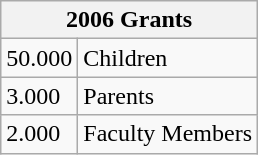<table class="wikitable">
<tr>
<th colspan="2">2006 Grants</th>
</tr>
<tr>
<td>50.000</td>
<td>Children</td>
</tr>
<tr>
<td>3.000</td>
<td>Parents</td>
</tr>
<tr>
<td>2.000</td>
<td>Faculty Members</td>
</tr>
</table>
